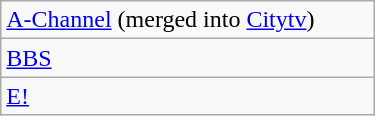<table class="wikitable" width="250px">
<tr>
<td><a href='#'>A-Channel</a> (merged into <a href='#'>Citytv</a>)</td>
</tr>
<tr>
<td><a href='#'>BBS</a></td>
</tr>
<tr>
<td><a href='#'>E!</a></td>
</tr>
</table>
